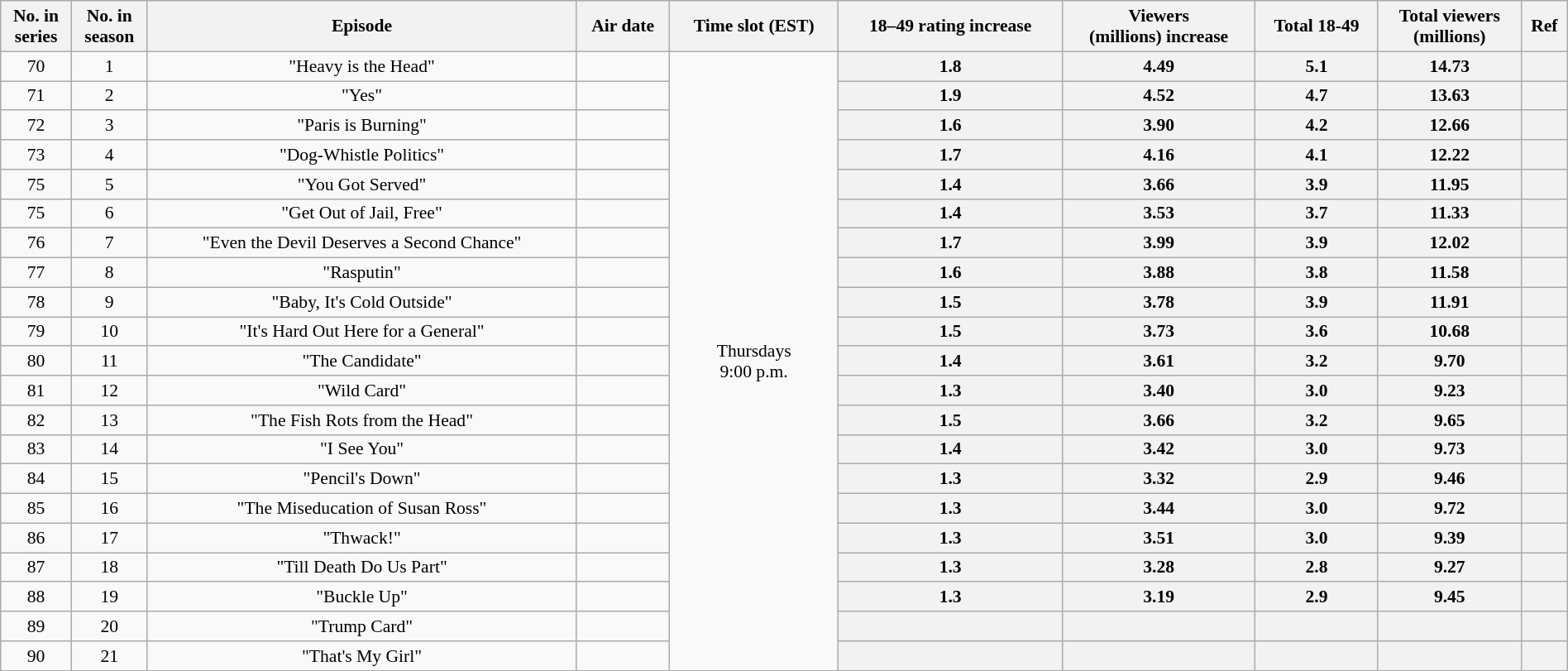<table class="wikitable" style="font-size:90%; text-align:center; width: 100%; margin-left: auto; margin-right: auto;">
<tr>
<th>No. in<br>series</th>
<th>No. in<br>season</th>
<th>Episode</th>
<th>Air date</th>
<th>Time slot (EST)</th>
<th>18–49 rating increase</th>
<th>Viewers<br>(millions) increase</th>
<th>Total 18-49</th>
<th>Total viewers<br>(millions)</th>
<th>Ref</th>
</tr>
<tr>
<td style="text-align:center">70</td>
<td style="text-align:center">1</td>
<td>"Heavy is the Head"</td>
<td></td>
<td style="text-align:center" rowspan=22>Thursdays<br>9:00 p.m.</td>
<th style="text-align:center">1.8</th>
<th style="text-align:center">4.49</th>
<th style="text-align:center">5.1</th>
<th style="text-align:center">14.73</th>
<th style="text-align:center"></th>
</tr>
<tr>
<td style="text-align:center">71</td>
<td style="text-align:center">2</td>
<td>"Yes"</td>
<td></td>
<th style="text-align:center">1.9</th>
<th style="text-align:center">4.52</th>
<th style="text-align:center">4.7</th>
<th style="text-align:center">13.63</th>
<th style="text-align:center"></th>
</tr>
<tr>
<td style="text-align:center">72</td>
<td style="text-align:center">3</td>
<td>"Paris is Burning"</td>
<td></td>
<th style="text-align:center">1.6</th>
<th style="text-align:center">3.90</th>
<th style="text-align:center">4.2</th>
<th style="text-align:center">12.66</th>
<th style="text-align:center"></th>
</tr>
<tr>
<td style="text-align:center">73</td>
<td style="text-align:center">4</td>
<td>"Dog-Whistle Politics"</td>
<td></td>
<th style="text-align:center">1.7</th>
<th style="text-align:center">4.16</th>
<th style="text-align:center">4.1</th>
<th style="text-align:center">12.22</th>
<th style="text-align:center"></th>
</tr>
<tr>
<td style="text-align:center">75</td>
<td style="text-align:center">5</td>
<td>"You Got Served"</td>
<td></td>
<th style="text-align:center">1.4</th>
<th style="text-align:center">3.66</th>
<th style="text-align:center">3.9</th>
<th style="text-align:center">11.95</th>
<th style="text-align:center"></th>
</tr>
<tr>
<td style="text-align:center">75</td>
<td style="text-align:center">6</td>
<td>"Get Out of Jail, Free"</td>
<td></td>
<th style="text-align:center">1.4</th>
<th style="text-align:center">3.53</th>
<th style="text-align:center">3.7</th>
<th style="text-align:center">11.33</th>
<th style="text-align:center"></th>
</tr>
<tr>
<td style="text-align:center">76</td>
<td style="text-align:center">7</td>
<td>"Even the Devil Deserves a Second Chance"</td>
<td></td>
<th style="text-align:center">1.7</th>
<th style="text-align:center">3.99</th>
<th style="text-align:center">3.9</th>
<th style="text-align:center">12.02</th>
<th style="text-align:center"></th>
</tr>
<tr>
<td style="text-align:center">77</td>
<td style="text-align:center">8</td>
<td>"Rasputin"</td>
<td></td>
<th style="text-align:center">1.6</th>
<th style="text-align:center">3.88</th>
<th style="text-align:center">3.8</th>
<th style="text-align:center">11.58</th>
<th style="text-align:center"></th>
</tr>
<tr>
<td style="text-align:center">78</td>
<td style="text-align:center">9</td>
<td>"Baby, It's Cold Outside"</td>
<td></td>
<th style="text-align:center">1.5</th>
<th style="text-align:center">3.78</th>
<th style="text-align:center">3.9</th>
<th style="text-align:center">11.91</th>
<th style="text-align:center"></th>
</tr>
<tr>
<td style="text-align:center">79</td>
<td style="text-align:center">10</td>
<td>"It's Hard Out Here for a General"</td>
<td></td>
<th style="text-align:center">1.5</th>
<th style="text-align:center">3.73</th>
<th style="text-align:center">3.6</th>
<th style="text-align:center">10.68</th>
<th style="text-align:center"></th>
</tr>
<tr>
<td style="text-align:center">80</td>
<td style="text-align:center">11</td>
<td>"The Candidate"</td>
<td></td>
<th style="text-align:center">1.4</th>
<th style="text-align:center">3.61</th>
<th style="text-align:center">3.2</th>
<th style="text-align:center">9.70</th>
<th style="text-align:center"></th>
</tr>
<tr>
<td style="text-align:center">81</td>
<td style="text-align:center">12</td>
<td>"Wild Card"</td>
<td></td>
<th style="text-align:center">1.3</th>
<th style="text-align:center">3.40</th>
<th style="text-align:center">3.0</th>
<th style="text-align:center">9.23</th>
<th style="text-align:center"></th>
</tr>
<tr>
<td style="text-align:center">82</td>
<td style="text-align:center">13</td>
<td>"The Fish Rots from the Head"</td>
<td></td>
<th style="text-align:center">1.5</th>
<th style="text-align:center">3.66</th>
<th style="text-align:center">3.2</th>
<th style="text-align:center">9.65</th>
<th style="text-align:center"></th>
</tr>
<tr>
<td style="text-align:center">83</td>
<td style="text-align:center">14</td>
<td>"I See You"</td>
<td></td>
<th style="text-align:center">1.4</th>
<th style="text-align:center">3.42</th>
<th style="text-align:center">3.0</th>
<th style="text-align:center">9.73</th>
<th style="text-align:center"></th>
</tr>
<tr>
<td style="text-align:center">84</td>
<td style="text-align:center">15</td>
<td>"Pencil's Down"</td>
<td></td>
<th style="text-align:center">1.3</th>
<th style="text-align:center">3.32</th>
<th style="text-align:center">2.9</th>
<th style="text-align:center">9.46</th>
<th style="text-align:center"></th>
</tr>
<tr>
<td style="text-align:center">85</td>
<td style="text-align:center">16</td>
<td>"The Miseducation of Susan Ross"</td>
<td></td>
<th style="text-align:center">1.3</th>
<th style="text-align:center">3.44</th>
<th style="text-align:center">3.0</th>
<th style="text-align:center">9.72</th>
<th style="text-align:center"></th>
</tr>
<tr>
<td style="text-align:center">86</td>
<td style="text-align:center">17</td>
<td>"Thwack!"</td>
<td></td>
<th style="text-align:center">1.3</th>
<th style="text-align:center">3.51</th>
<th style="text-align:center">3.0</th>
<th style="text-align:center">9.39</th>
<th style="text-align:center"></th>
</tr>
<tr>
<td style="text-align:center">87</td>
<td style="text-align:center">18</td>
<td>"Till Death Do Us Part"</td>
<td></td>
<th style="text-align:center">1.3</th>
<th style="text-align:center">3.28</th>
<th style="text-align:center">2.8</th>
<th style="text-align:center">9.27</th>
<th style="text-align:center"></th>
</tr>
<tr>
<td style="text-align:center">88</td>
<td style="text-align:center">19</td>
<td>"Buckle Up"</td>
<td></td>
<th style="text-align:center">1.3</th>
<th style="text-align:center">3.19</th>
<th style="text-align:center">2.9</th>
<th style="text-align:center">9.45</th>
<th style="text-align:center"></th>
</tr>
<tr>
<td style="text-align:center">89</td>
<td style="text-align:center">20</td>
<td>"Trump Card"</td>
<td></td>
<th></th>
<th></th>
<th></th>
<th></th>
<th></th>
</tr>
<tr>
<td style="text-align:center">90</td>
<td style="text-align:center">21</td>
<td>"That's My Girl"</td>
<td></td>
<th></th>
<th></th>
<th></th>
<th></th>
<th></th>
</tr>
</table>
